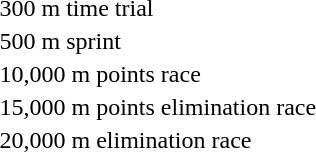<table>
<tr>
<td>300 m time trial<br></td>
<td></td>
<td></td>
<td></td>
</tr>
<tr>
<td>500 m sprint<br></td>
<td></td>
<td></td>
<td></td>
</tr>
<tr>
<td>10,000 m points race<br></td>
<td></td>
<td></td>
<td></td>
</tr>
<tr>
<td>15,000 m points elimination race<br></td>
<td></td>
<td></td>
<td></td>
</tr>
<tr>
<td>20,000 m elimination race<br></td>
<td></td>
<td></td>
<td></td>
</tr>
</table>
